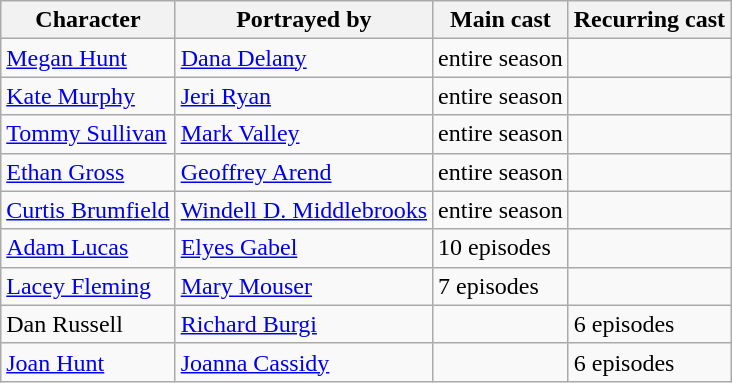<table class="wikitable">
<tr>
<th>Character</th>
<th>Portrayed by</th>
<th>Main cast</th>
<th>Recurring cast</th>
</tr>
<tr>
<td><a href='#'>Megan Hunt</a></td>
<td><a href='#'>Dana Delany</a></td>
<td>entire season</td>
<td></td>
</tr>
<tr>
<td><a href='#'>Kate Murphy</a></td>
<td><a href='#'>Jeri Ryan</a></td>
<td>entire season</td>
<td></td>
</tr>
<tr>
<td><a href='#'>Tommy Sullivan</a></td>
<td><a href='#'>Mark Valley</a></td>
<td>entire season</td>
<td></td>
</tr>
<tr>
<td><a href='#'>Ethan Gross</a></td>
<td><a href='#'>Geoffrey Arend</a></td>
<td>entire season</td>
<td></td>
</tr>
<tr>
<td><a href='#'>Curtis Brumfield</a></td>
<td><a href='#'>Windell D. Middlebrooks</a></td>
<td>entire season</td>
<td></td>
</tr>
<tr>
<td><a href='#'>Adam Lucas</a></td>
<td><a href='#'>Elyes Gabel</a></td>
<td>10 episodes</td>
<td></td>
</tr>
<tr>
<td><a href='#'>Lacey Fleming</a></td>
<td><a href='#'>Mary Mouser</a></td>
<td>7 episodes</td>
<td></td>
</tr>
<tr>
<td>Dan Russell</td>
<td><a href='#'>Richard Burgi</a></td>
<td></td>
<td>6 episodes</td>
</tr>
<tr>
<td><a href='#'>Joan Hunt</a></td>
<td><a href='#'>Joanna Cassidy</a></td>
<td></td>
<td>6 episodes</td>
</tr>
</table>
